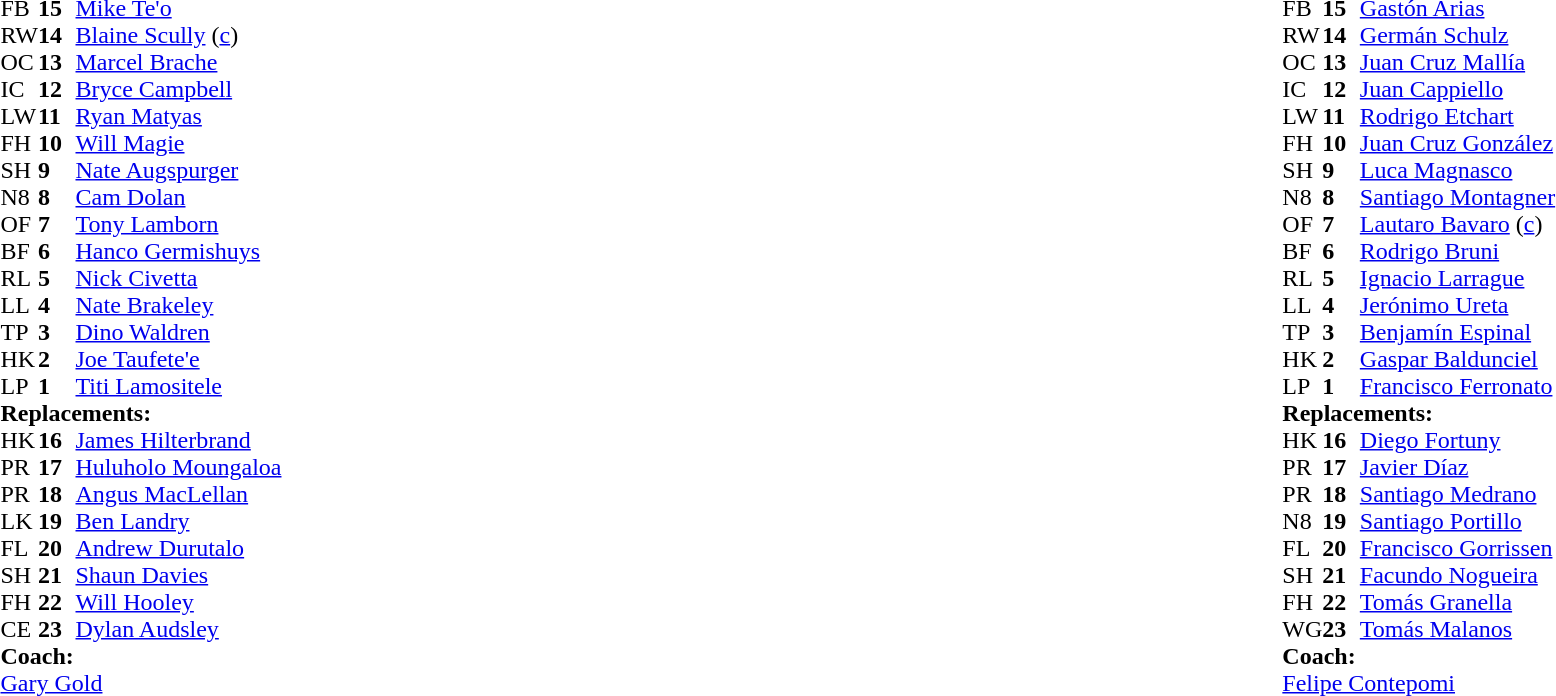<table style="width:100%">
<tr>
<td style="vertical-align:top; width:50%"><br><table cellspacing="0" cellpadding="0">
<tr>
<th width="25"></th>
<th width="25"></th>
</tr>
<tr>
<td>FB</td>
<td><strong>15</strong></td>
<td><a href='#'>Mike Te'o</a></td>
</tr>
<tr>
<td>RW</td>
<td><strong>14</strong></td>
<td><a href='#'>Blaine Scully</a> (<a href='#'>c</a>)</td>
</tr>
<tr>
<td>OC</td>
<td><strong>13</strong></td>
<td><a href='#'>Marcel Brache</a></td>
<td></td>
<td></td>
</tr>
<tr>
<td>IC</td>
<td><strong>12</strong></td>
<td><a href='#'>Bryce Campbell</a></td>
</tr>
<tr>
<td>LW</td>
<td><strong>11</strong></td>
<td><a href='#'>Ryan Matyas</a></td>
<td></td>
<td></td>
<td></td>
</tr>
<tr>
<td>FH</td>
<td><strong>10</strong></td>
<td><a href='#'>Will Magie</a></td>
<td></td>
<td></td>
</tr>
<tr>
<td>SH</td>
<td><strong>9</strong></td>
<td><a href='#'>Nate Augspurger</a></td>
<td></td>
<td></td>
</tr>
<tr>
<td>N8</td>
<td><strong>8</strong></td>
<td><a href='#'>Cam Dolan</a></td>
<td></td>
</tr>
<tr>
<td>OF</td>
<td><strong>7</strong></td>
<td><a href='#'>Tony Lamborn</a></td>
<td></td>
<td></td>
</tr>
<tr>
<td>BF</td>
<td><strong>6</strong></td>
<td><a href='#'>Hanco Germishuys</a></td>
</tr>
<tr>
<td>RL</td>
<td><strong>5</strong></td>
<td><a href='#'>Nick Civetta</a></td>
</tr>
<tr>
<td>LL</td>
<td><strong>4</strong></td>
<td><a href='#'>Nate Brakeley</a></td>
<td></td>
<td></td>
</tr>
<tr>
<td>TP</td>
<td><strong>3</strong></td>
<td><a href='#'>Dino Waldren</a></td>
<td></td>
<td></td>
</tr>
<tr>
<td>HK</td>
<td><strong>2</strong></td>
<td><a href='#'>Joe Taufete'e</a></td>
<td></td>
<td></td>
</tr>
<tr>
<td>LP</td>
<td><strong>1</strong></td>
<td><a href='#'>Titi Lamositele</a></td>
<td></td>
<td></td>
<td></td>
<td></td>
</tr>
<tr>
<td colspan=3><strong>Replacements:</strong></td>
</tr>
<tr>
<td>HK</td>
<td><strong>16</strong></td>
<td><a href='#'>James Hilterbrand</a></td>
<td></td>
<td></td>
</tr>
<tr>
<td>PR</td>
<td><strong>17</strong></td>
<td><a href='#'>Huluholo Moungaloa</a></td>
<td></td>
<td></td>
<td></td>
<td></td>
</tr>
<tr>
<td>PR</td>
<td><strong>18</strong></td>
<td><a href='#'>Angus MacLellan</a></td>
<td></td>
<td></td>
</tr>
<tr>
<td>LK</td>
<td><strong>19</strong></td>
<td><a href='#'>Ben Landry</a></td>
<td></td>
<td></td>
</tr>
<tr>
<td>FL</td>
<td><strong>20</strong></td>
<td><a href='#'>Andrew Durutalo</a></td>
<td></td>
<td></td>
</tr>
<tr>
<td>SH</td>
<td><strong>21</strong></td>
<td><a href='#'>Shaun Davies</a></td>
<td></td>
<td></td>
</tr>
<tr>
<td>FH</td>
<td><strong>22</strong></td>
<td><a href='#'>Will Hooley</a></td>
<td></td>
<td></td>
</tr>
<tr>
<td>CE</td>
<td><strong>23</strong></td>
<td><a href='#'>Dylan Audsley</a></td>
<td></td>
<td></td>
</tr>
<tr>
<td colspan=3><strong>Coach:</strong></td>
</tr>
<tr>
<td colspan="4"> <a href='#'>Gary Gold</a></td>
</tr>
</table>
</td>
<td style="vertical-align:top"></td>
<td style="vertical-align:top; width:50%"><br><table cellspacing="0" cellpadding="0" style="margin:auto">
<tr>
<th width="25"></th>
<th width="25"></th>
</tr>
<tr>
<td>FB</td>
<td><strong>15</strong></td>
<td><a href='#'>Gastón Arias</a></td>
</tr>
<tr>
<td>RW</td>
<td><strong>14</strong></td>
<td><a href='#'>Germán Schulz</a></td>
<td></td>
<td></td>
</tr>
<tr>
<td>OC</td>
<td><strong>13</strong></td>
<td><a href='#'>Juan Cruz Mallía</a></td>
</tr>
<tr>
<td>IC</td>
<td><strong>12</strong></td>
<td><a href='#'>Juan Cappiello</a></td>
<td></td>
</tr>
<tr>
<td>LW</td>
<td><strong>11</strong></td>
<td><a href='#'>Rodrigo Etchart</a></td>
</tr>
<tr>
<td>FH</td>
<td><strong>10</strong></td>
<td><a href='#'>Juan Cruz González</a></td>
<td></td>
<td></td>
</tr>
<tr>
<td>SH</td>
<td><strong>9</strong></td>
<td><a href='#'>Luca Magnasco</a></td>
</tr>
<tr>
<td>N8</td>
<td><strong>8</strong></td>
<td><a href='#'>Santiago Montagner</a></td>
<td></td>
<td></td>
<td></td>
<td></td>
</tr>
<tr>
<td>OF</td>
<td><strong>7</strong></td>
<td><a href='#'>Lautaro Bavaro</a> (<a href='#'>c</a>)</td>
<td></td>
<td></td>
<td></td>
</tr>
<tr>
<td>BF</td>
<td><strong>6</strong></td>
<td><a href='#'>Rodrigo Bruni</a></td>
</tr>
<tr>
<td>RL</td>
<td><strong>5</strong></td>
<td><a href='#'>Ignacio Larrague</a></td>
</tr>
<tr>
<td>LL</td>
<td><strong>4</strong></td>
<td><a href='#'>Jerónimo Ureta</a></td>
<td></td>
<td></td>
</tr>
<tr>
<td>TP</td>
<td><strong>3</strong></td>
<td><a href='#'>Benjamín Espinal</a></td>
<td></td>
<td></td>
</tr>
<tr>
<td>HK</td>
<td><strong>2</strong></td>
<td><a href='#'>Gaspar Baldunciel</a></td>
<td></td>
<td></td>
</tr>
<tr>
<td>LP</td>
<td><strong>1</strong></td>
<td><a href='#'>Francisco Ferronato</a></td>
<td></td>
<td></td>
</tr>
<tr>
<td colspan=3><strong>Replacements:</strong></td>
</tr>
<tr>
<td>HK</td>
<td><strong>16</strong></td>
<td><a href='#'>Diego Fortuny</a></td>
<td></td>
<td></td>
</tr>
<tr>
<td>PR</td>
<td><strong>17</strong></td>
<td><a href='#'>Javier Díaz</a></td>
<td></td>
<td></td>
</tr>
<tr>
<td>PR</td>
<td><strong>18</strong></td>
<td><a href='#'>Santiago Medrano</a></td>
<td></td>
<td></td>
</tr>
<tr>
<td>N8</td>
<td><strong>19</strong></td>
<td><a href='#'>Santiago Portillo</a></td>
<td></td>
<td></td>
</tr>
<tr>
<td>FL</td>
<td><strong>20</strong></td>
<td><a href='#'>Francisco Gorrissen</a></td>
<td></td>
<td></td>
<td></td>
<td></td>
</tr>
<tr>
<td>SH</td>
<td><strong>21</strong></td>
<td><a href='#'>Facundo Nogueira</a></td>
</tr>
<tr>
<td>FH</td>
<td><strong>22</strong></td>
<td><a href='#'>Tomás Granella</a></td>
<td></td>
<td></td>
</tr>
<tr>
<td>WG</td>
<td><strong>23</strong></td>
<td><a href='#'>Tomás Malanos</a></td>
<td></td>
<td></td>
</tr>
<tr>
<td colspan=3><strong>Coach:</strong></td>
</tr>
<tr>
<td colspan="4"> <a href='#'>Felipe Contepomi</a></td>
</tr>
</table>
</td>
</tr>
</table>
